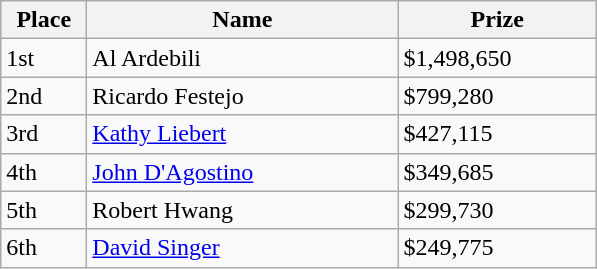<table class="wikitable">
<tr>
<th width="50">Place</th>
<th width="200">Name</th>
<th width="125">Prize</th>
</tr>
<tr>
<td>1st</td>
<td>Al Ardebili</td>
<td>$1,498,650</td>
</tr>
<tr>
<td>2nd</td>
<td>Ricardo Festejo</td>
<td>$799,280</td>
</tr>
<tr>
<td>3rd</td>
<td><a href='#'>Kathy Liebert</a></td>
<td>$427,115</td>
</tr>
<tr>
<td>4th</td>
<td><a href='#'>John D'Agostino</a></td>
<td>$349,685</td>
</tr>
<tr>
<td>5th</td>
<td>Robert Hwang</td>
<td>$299,730</td>
</tr>
<tr>
<td>6th</td>
<td><a href='#'>David Singer</a></td>
<td>$249,775</td>
</tr>
</table>
